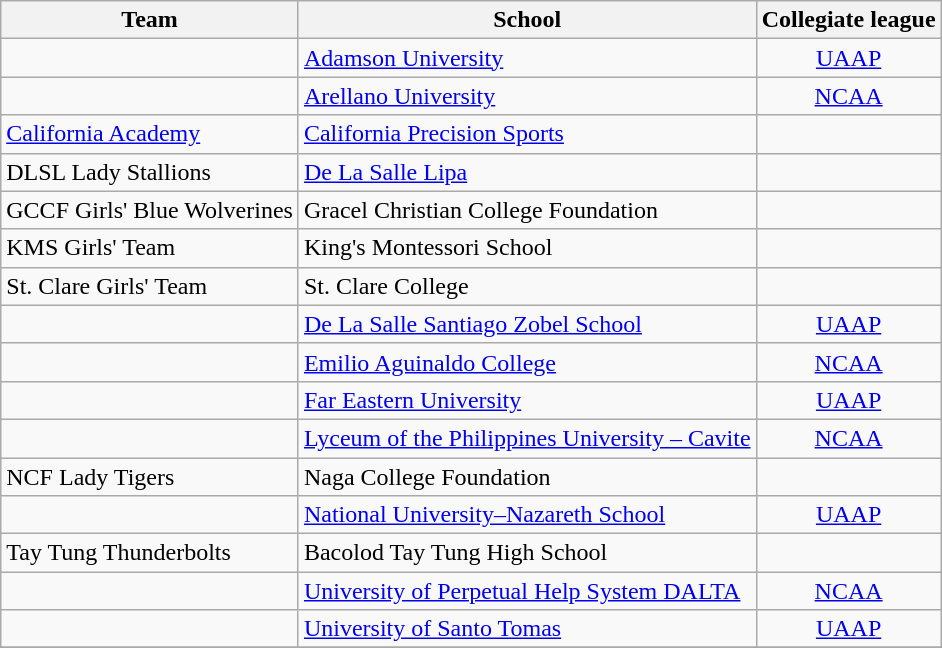<table class="wikitable sortable">
<tr>
<th>Team</th>
<th>School</th>
<th>Collegiate league</th>
</tr>
<tr>
<td></td>
<td><a href='#'>Adamson University</a></td>
<td align=center><a href='#'>UAAP</a></td>
</tr>
<tr>
<td></td>
<td><a href='#'>Arellano University</a></td>
<td align=center><a href='#'>NCAA</a></td>
</tr>
<tr>
<td> <a href='#'>California Academy</a></td>
<td><a href='#'>California Precision Sports</a></td>
<td></td>
</tr>
<tr>
<td> DLSL Lady Stallions</td>
<td><a href='#'>De La Salle Lipa</a></td>
<td></td>
</tr>
<tr>
<td> GCCF Girls' Blue Wolverines</td>
<td>Gracel Christian College Foundation</td>
<td></td>
</tr>
<tr>
<td> KMS Girls' Team</td>
<td>King's Montessori School</td>
<td></td>
</tr>
<tr>
<td> St. Clare Girls' Team</td>
<td>St. Clare College</td>
<td></td>
</tr>
<tr>
<td></td>
<td><a href='#'>De La Salle Santiago Zobel School</a></td>
<td align=center><a href='#'>UAAP</a></td>
</tr>
<tr>
<td></td>
<td><a href='#'>Emilio Aguinaldo College</a></td>
<td align=center><a href='#'>NCAA</a></td>
</tr>
<tr>
<td></td>
<td><a href='#'>Far Eastern University</a></td>
<td align=center><a href='#'>UAAP</a></td>
</tr>
<tr>
<td></td>
<td><a href='#'>Lyceum of the Philippines University – Cavite</a></td>
<td align=center><a href='#'>NCAA</a></td>
</tr>
<tr>
<td> NCF Lady Tigers</td>
<td>Naga College Foundation</td>
<td></td>
</tr>
<tr>
<td></td>
<td><a href='#'>National University–Nazareth School</a></td>
<td align=center><a href='#'>UAAP</a></td>
</tr>
<tr>
<td> Tay Tung Thunderbolts</td>
<td>Bacolod Tay Tung High School</td>
<td></td>
</tr>
<tr>
<td></td>
<td><a href='#'>University of Perpetual Help System DALTA</a></td>
<td align=center><a href='#'>NCAA</a></td>
</tr>
<tr>
<td></td>
<td><a href='#'>University of Santo Tomas</a></td>
<td align=center><a href='#'>UAAP</a></td>
</tr>
<tr>
</tr>
</table>
